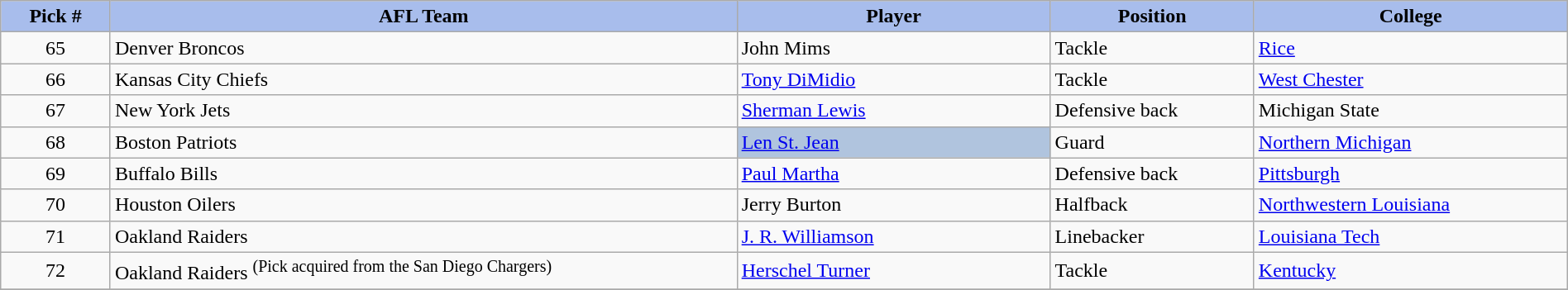<table class="wikitable sortable sortable" style="width: 100%">
<tr>
<th style="background:#A8BDEC;" width=7%>Pick #</th>
<th width=40% style="background:#A8BDEC;">AFL Team</th>
<th width=20% style="background:#A8BDEC;">Player</th>
<th width=13% style="background:#A8BDEC;">Position</th>
<th style="background:#A8BDEC;">College</th>
</tr>
<tr>
<td align=center>65</td>
<td>Denver Broncos</td>
<td>John Mims</td>
<td>Tackle</td>
<td><a href='#'>Rice</a></td>
</tr>
<tr>
<td align=center>66</td>
<td>Kansas City Chiefs</td>
<td><a href='#'>Tony DiMidio</a></td>
<td>Tackle</td>
<td><a href='#'>West Chester</a></td>
</tr>
<tr>
<td align=center>67</td>
<td>New York Jets</td>
<td><a href='#'>Sherman Lewis</a></td>
<td>Defensive back</td>
<td>Michigan State</td>
</tr>
<tr>
<td align=center>68</td>
<td>Boston Patriots</td>
<td bgcolor=lightsteelblue><a href='#'>Len St. Jean</a></td>
<td>Guard</td>
<td><a href='#'>Northern Michigan</a></td>
</tr>
<tr>
<td align=center>69</td>
<td>Buffalo Bills</td>
<td><a href='#'>Paul Martha</a></td>
<td>Defensive back</td>
<td><a href='#'>Pittsburgh</a></td>
</tr>
<tr>
<td align=center>70</td>
<td>Houston Oilers</td>
<td>Jerry Burton</td>
<td>Halfback</td>
<td><a href='#'>Northwestern Louisiana</a></td>
</tr>
<tr>
<td align=center>71</td>
<td>Oakland Raiders</td>
<td><a href='#'>J. R. Williamson</a></td>
<td>Linebacker</td>
<td><a href='#'>Louisiana Tech</a></td>
</tr>
<tr>
<td align=center>72</td>
<td>Oakland Raiders <sup>(Pick acquired from the San Diego Chargers)</sup></td>
<td><a href='#'>Herschel Turner</a></td>
<td>Tackle</td>
<td><a href='#'>Kentucky</a></td>
</tr>
<tr>
</tr>
</table>
